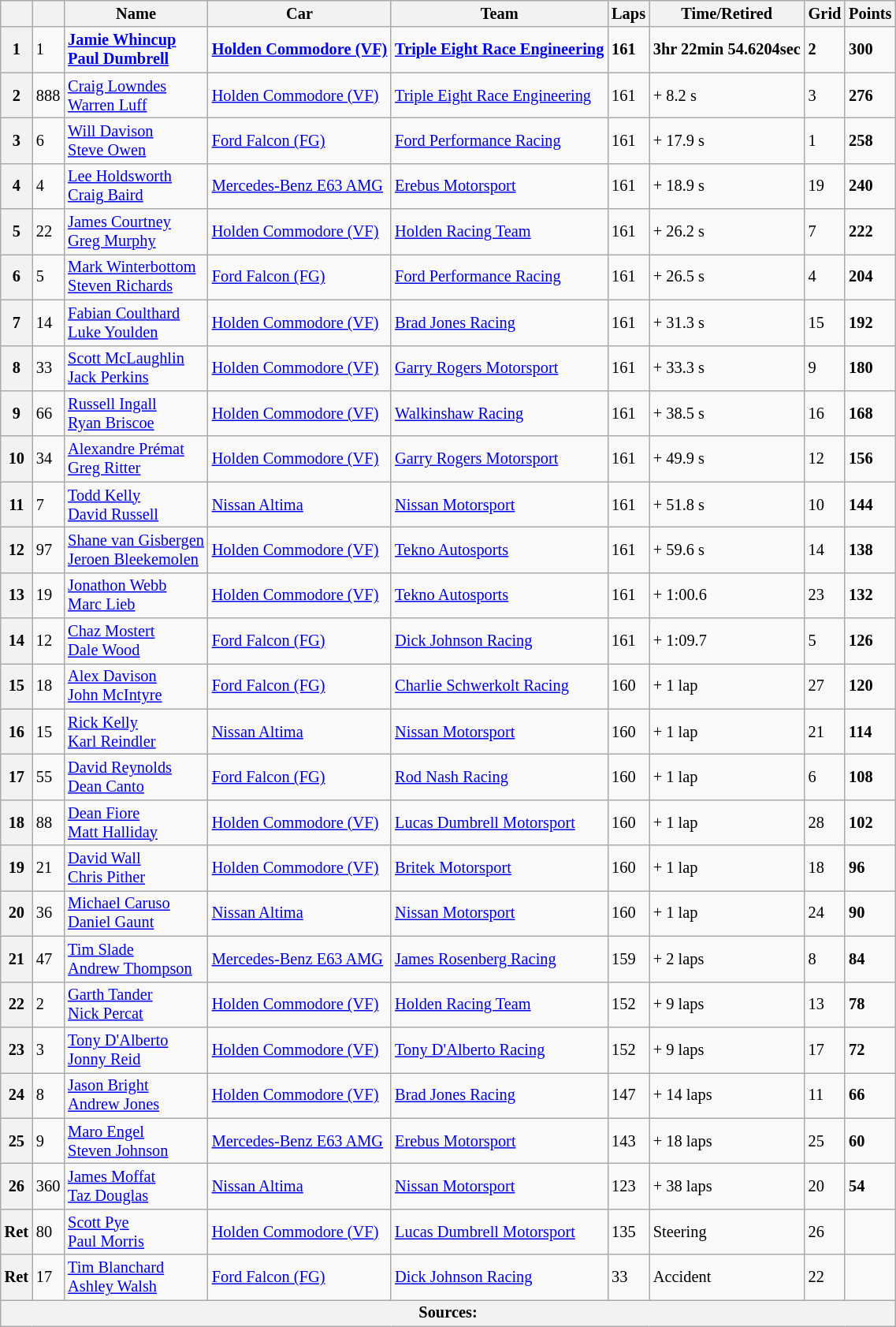<table class="wikitable" style="font-size: 85%;">
<tr>
<th></th>
<th></th>
<th>Name</th>
<th>Car</th>
<th>Team</th>
<th>Laps</th>
<th>Time/Retired</th>
<th>Grid</th>
<th>Points</th>
</tr>
<tr>
<th>1</th>
<td>1</td>
<td> <strong><a href='#'>Jamie Whincup</a></strong><br>  <strong><a href='#'>Paul Dumbrell</a></strong></td>
<td><strong><a href='#'>Holden Commodore (VF)</a></strong></td>
<td><strong><a href='#'>Triple Eight Race Engineering</a></strong></td>
<td><strong>161</strong></td>
<td><strong>3hr 22min 54.6204sec</strong></td>
<td><strong>2</strong></td>
<td><strong>300</strong></td>
</tr>
<tr>
<th>2</th>
<td>888</td>
<td> <a href='#'>Craig Lowndes</a><br>  <a href='#'>Warren Luff</a></td>
<td><a href='#'>Holden Commodore (VF)</a></td>
<td><a href='#'>Triple Eight Race Engineering</a></td>
<td>161</td>
<td>+ 8.2 s</td>
<td>3</td>
<td><strong>276</strong></td>
</tr>
<tr>
<th>3</th>
<td>6</td>
<td> <a href='#'>Will Davison</a><br>  <a href='#'>Steve Owen</a></td>
<td><a href='#'>Ford Falcon (FG)</a></td>
<td><a href='#'>Ford Performance Racing</a></td>
<td>161</td>
<td>+ 17.9 s</td>
<td>1</td>
<td><strong>258</strong></td>
</tr>
<tr>
<th>4</th>
<td>4</td>
<td> <a href='#'>Lee Holdsworth</a><br>  <a href='#'>Craig Baird</a></td>
<td><a href='#'>Mercedes-Benz E63 AMG</a></td>
<td><a href='#'>Erebus Motorsport</a></td>
<td>161</td>
<td>+ 18.9 s</td>
<td>19</td>
<td><strong>240</strong></td>
</tr>
<tr>
<th>5</th>
<td>22</td>
<td> <a href='#'>James Courtney</a><br>  <a href='#'>Greg Murphy</a></td>
<td><a href='#'>Holden Commodore (VF)</a></td>
<td><a href='#'>Holden Racing Team</a></td>
<td>161</td>
<td>+ 26.2 s</td>
<td>7</td>
<td><strong>222</strong></td>
</tr>
<tr>
<th>6</th>
<td>5</td>
<td> <a href='#'>Mark Winterbottom</a><br>  <a href='#'>Steven Richards</a></td>
<td><a href='#'>Ford Falcon (FG)</a></td>
<td><a href='#'>Ford Performance Racing</a></td>
<td>161</td>
<td>+ 26.5 s</td>
<td>4</td>
<td><strong>204</strong></td>
</tr>
<tr>
<th>7</th>
<td>14</td>
<td> <a href='#'>Fabian Coulthard</a><br>  <a href='#'>Luke Youlden</a></td>
<td><a href='#'>Holden Commodore (VF)</a></td>
<td><a href='#'>Brad Jones Racing</a></td>
<td>161</td>
<td>+ 31.3 s</td>
<td>15</td>
<td><strong>192</strong></td>
</tr>
<tr>
<th>8</th>
<td>33</td>
<td> <a href='#'>Scott McLaughlin</a><br>  <a href='#'>Jack Perkins</a></td>
<td><a href='#'>Holden Commodore (VF)</a></td>
<td><a href='#'>Garry Rogers Motorsport</a></td>
<td>161</td>
<td>+ 33.3 s</td>
<td>9</td>
<td><strong>180</strong></td>
</tr>
<tr>
<th>9</th>
<td>66</td>
<td> <a href='#'>Russell Ingall</a><br>  <a href='#'>Ryan Briscoe</a></td>
<td><a href='#'>Holden Commodore (VF)</a></td>
<td><a href='#'>Walkinshaw Racing</a></td>
<td>161</td>
<td>+ 38.5 s</td>
<td>16</td>
<td><strong>168</strong></td>
</tr>
<tr>
<th>10</th>
<td>34</td>
<td> <a href='#'>Alexandre Prémat</a><br>  <a href='#'>Greg Ritter</a></td>
<td><a href='#'>Holden Commodore (VF)</a></td>
<td><a href='#'>Garry Rogers Motorsport</a></td>
<td>161</td>
<td>+ 49.9 s</td>
<td>12</td>
<td><strong>156</strong></td>
</tr>
<tr>
<th>11</th>
<td>7</td>
<td> <a href='#'>Todd Kelly</a><br>  <a href='#'>David Russell</a></td>
<td><a href='#'>Nissan Altima</a></td>
<td><a href='#'>Nissan Motorsport</a></td>
<td>161</td>
<td>+ 51.8 s</td>
<td>10</td>
<td><strong>144</strong></td>
</tr>
<tr>
<th>12</th>
<td>97</td>
<td> <a href='#'>Shane van Gisbergen</a><br>  <a href='#'>Jeroen Bleekemolen</a></td>
<td><a href='#'>Holden Commodore (VF)</a></td>
<td><a href='#'>Tekno Autosports</a></td>
<td>161</td>
<td>+ 59.6 s</td>
<td>14</td>
<td><strong>138</strong></td>
</tr>
<tr>
<th>13</th>
<td>19</td>
<td> <a href='#'>Jonathon Webb</a><br>  <a href='#'>Marc Lieb</a></td>
<td><a href='#'>Holden Commodore (VF)</a></td>
<td><a href='#'>Tekno Autosports</a></td>
<td>161</td>
<td>+ 1:00.6</td>
<td>23</td>
<td><strong>132</strong></td>
</tr>
<tr>
<th>14</th>
<td>12</td>
<td> <a href='#'>Chaz Mostert</a><br>  <a href='#'>Dale Wood</a></td>
<td><a href='#'>Ford Falcon (FG)</a></td>
<td><a href='#'>Dick Johnson Racing</a></td>
<td>161</td>
<td>+ 1:09.7</td>
<td>5</td>
<td><strong>126</strong></td>
</tr>
<tr>
<th>15</th>
<td>18</td>
<td> <a href='#'>Alex Davison</a><br> <a href='#'>John McIntyre</a></td>
<td><a href='#'>Ford Falcon (FG)</a></td>
<td><a href='#'>Charlie Schwerkolt Racing</a></td>
<td>160</td>
<td>+ 1 lap</td>
<td>27</td>
<td><strong>120</strong></td>
</tr>
<tr>
<th>16</th>
<td>15</td>
<td> <a href='#'>Rick Kelly</a><br>  <a href='#'>Karl Reindler</a></td>
<td><a href='#'>Nissan Altima</a></td>
<td><a href='#'>Nissan Motorsport</a></td>
<td>160</td>
<td>+ 1 lap</td>
<td>21</td>
<td><strong>114</strong></td>
</tr>
<tr>
<th>17</th>
<td>55</td>
<td> <a href='#'>David Reynolds</a><br>  <a href='#'>Dean Canto</a></td>
<td><a href='#'>Ford Falcon (FG)</a></td>
<td><a href='#'>Rod Nash Racing</a></td>
<td>160</td>
<td>+ 1 lap</td>
<td>6</td>
<td><strong>108</strong></td>
</tr>
<tr>
<th>18</th>
<td>88</td>
<td> <a href='#'>Dean Fiore</a><br>  <a href='#'>Matt Halliday</a></td>
<td><a href='#'>Holden Commodore (VF)</a></td>
<td><a href='#'>Lucas Dumbrell Motorsport</a></td>
<td>160</td>
<td>+ 1 lap</td>
<td>28</td>
<td><strong>102</strong></td>
</tr>
<tr>
<th>19</th>
<td>21</td>
<td> <a href='#'>David Wall</a><br>  <a href='#'>Chris Pither</a></td>
<td><a href='#'>Holden Commodore (VF)</a></td>
<td><a href='#'>Britek Motorsport</a></td>
<td>160</td>
<td>+ 1 lap</td>
<td>18</td>
<td><strong>96</strong></td>
</tr>
<tr>
<th>20</th>
<td>36</td>
<td> <a href='#'>Michael Caruso</a><br>  <a href='#'>Daniel Gaunt</a></td>
<td><a href='#'>Nissan Altima</a></td>
<td><a href='#'>Nissan Motorsport</a></td>
<td>160</td>
<td>+ 1 lap</td>
<td>24</td>
<td><strong>90</strong></td>
</tr>
<tr>
<th>21</th>
<td>47</td>
<td> <a href='#'>Tim Slade</a><br>  <a href='#'>Andrew Thompson</a></td>
<td><a href='#'>Mercedes-Benz E63 AMG</a></td>
<td><a href='#'>James Rosenberg Racing</a></td>
<td>159</td>
<td>+ 2 laps</td>
<td>8</td>
<td><strong>84</strong></td>
</tr>
<tr>
<th>22</th>
<td>2</td>
<td> <a href='#'>Garth Tander</a><br>  <a href='#'>Nick Percat</a></td>
<td><a href='#'>Holden Commodore (VF)</a></td>
<td><a href='#'>Holden Racing Team</a></td>
<td>152</td>
<td>+ 9 laps</td>
<td>13</td>
<td><strong>78</strong></td>
</tr>
<tr>
<th>23</th>
<td>3</td>
<td> <a href='#'>Tony D'Alberto</a><br>  <a href='#'>Jonny Reid</a></td>
<td><a href='#'>Holden Commodore (VF)</a></td>
<td><a href='#'>Tony D'Alberto Racing</a></td>
<td>152</td>
<td>+ 9 laps</td>
<td>17</td>
<td><strong>72</strong></td>
</tr>
<tr>
<th>24</th>
<td>8</td>
<td> <a href='#'>Jason Bright</a><br>  <a href='#'>Andrew Jones</a></td>
<td><a href='#'>Holden Commodore (VF)</a></td>
<td><a href='#'>Brad Jones Racing</a></td>
<td>147</td>
<td>+ 14 laps</td>
<td>11</td>
<td><strong>66</strong></td>
</tr>
<tr>
<th>25</th>
<td>9</td>
<td> <a href='#'>Maro Engel</a><br>  <a href='#'>Steven Johnson</a></td>
<td><a href='#'>Mercedes-Benz E63 AMG</a></td>
<td><a href='#'>Erebus Motorsport</a></td>
<td>143</td>
<td>+ 18 laps</td>
<td>25</td>
<td><strong>60</strong></td>
</tr>
<tr>
<th>26</th>
<td>360</td>
<td> <a href='#'>James Moffat</a><br>  <a href='#'>Taz Douglas</a></td>
<td><a href='#'>Nissan Altima</a></td>
<td><a href='#'>Nissan Motorsport</a></td>
<td>123</td>
<td>+ 38 laps</td>
<td>20</td>
<td><strong>54</strong></td>
</tr>
<tr>
<th>Ret</th>
<td>80</td>
<td> <a href='#'>Scott Pye</a><br>  <a href='#'>Paul Morris</a></td>
<td><a href='#'>Holden Commodore (VF)</a></td>
<td><a href='#'>Lucas Dumbrell Motorsport</a></td>
<td>135</td>
<td>Steering</td>
<td>26</td>
<td></td>
</tr>
<tr>
<th>Ret</th>
<td>17</td>
<td> <a href='#'>Tim Blanchard</a><br>  <a href='#'>Ashley Walsh</a></td>
<td><a href='#'>Ford Falcon (FG)</a></td>
<td><a href='#'>Dick Johnson Racing</a></td>
<td>33</td>
<td>Accident</td>
<td>22</td>
<td></td>
</tr>
<tr>
<th colspan=9>Sources:</th>
</tr>
</table>
